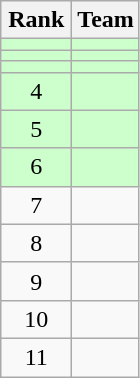<table class="wikitable" style="text-align: center;">
<tr>
<th width=40>Rank</th>
<th>Team</th>
</tr>
<tr bgcolor=#ccffcc>
<td></td>
<td style="text-align:left;"></td>
</tr>
<tr bgcolor=#ccffcc>
<td></td>
<td style="text-align:left;"></td>
</tr>
<tr bgcolor=#ccffcc>
<td></td>
<td style="text-align:left;"></td>
</tr>
<tr bgcolor=#ccffcc>
<td>4</td>
<td style="text-align:left;"></td>
</tr>
<tr bgcolor=#ccffcc>
<td>5</td>
<td style="text-align:left;"></td>
</tr>
<tr bgcolor=#ccffcc>
<td>6</td>
<td style="text-align:left;"></td>
</tr>
<tr>
<td>7</td>
<td style="text-align:left;"></td>
</tr>
<tr>
<td>8</td>
<td style="text-align:left;"></td>
</tr>
<tr>
<td>9</td>
<td style="text-align:left;"></td>
</tr>
<tr>
<td>10</td>
<td style="text-align:left;"></td>
</tr>
<tr>
<td>11</td>
<td style="text-align:left;"></td>
</tr>
</table>
